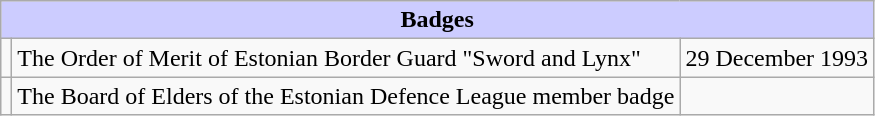<table class="wikitable">
<tr bgcolor = "#ccccff" align=center>
<td colspan=3><strong>Badges</strong></td>
</tr>
<tr>
<td></td>
<td>The Order of Merit of Estonian Border Guard "Sword and Lynx"</td>
<td>29 December 1993</td>
</tr>
<tr>
<td></td>
<td>The Board of Elders of the Estonian Defence League member badge</td>
<td></td>
</tr>
</table>
